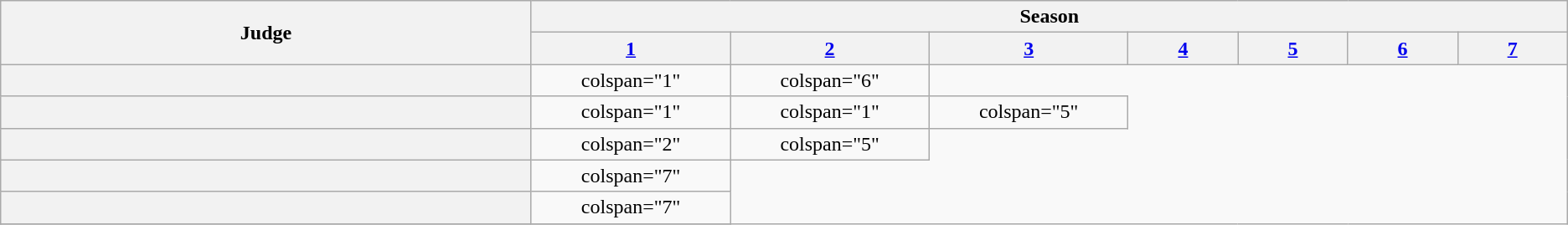<table class="wikitable plainrowheaders" style="text-align:center">
<tr>
<th rowspan="2" style="width:5%;" scope="col">Judge</th>
<th colspan="8">Season</th>
</tr>
<tr>
<th style="width:1%;" scope="colspan"><a href='#'>1</a></th>
<th style="width:1%;" scope="colspan"><a href='#'>2</a></th>
<th style="width:1%;" scope="colspan"><a href='#'>3</a></th>
<th style="width:1%;" scope="colspan"><a href='#'>4</a></th>
<th style="width:1%;" scope="colspan"><a href='#'>5</a></th>
<th style="width:1%;" scope="colspan"><a href='#'>6</a></th>
<th style="width:1%;" scope="colspan"><a href='#'>7</a></th>
</tr>
<tr>
<th scope="row"></th>
<td>colspan="1" </td>
<td>colspan="6" </td>
</tr>
<tr>
<th scope="row"></th>
<td>colspan="1" </td>
<td>colspan="1" </td>
<td>colspan="5" </td>
</tr>
<tr>
<th scope="row"></th>
<td>colspan="2" </td>
<td>colspan="5" </td>
</tr>
<tr>
<th scope="row"></th>
<td>colspan="7" </td>
</tr>
<tr>
<th scope="row"></th>
<td>colspan="7" </td>
</tr>
<tr>
</tr>
</table>
